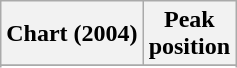<table class="wikitable sortable plainrowheaders" style="text-align:center">
<tr>
<th scope="col">Chart (2004)</th>
<th scope="col">Peak<br>position</th>
</tr>
<tr>
</tr>
<tr>
</tr>
<tr>
</tr>
<tr>
</tr>
<tr>
</tr>
<tr>
</tr>
<tr>
</tr>
</table>
